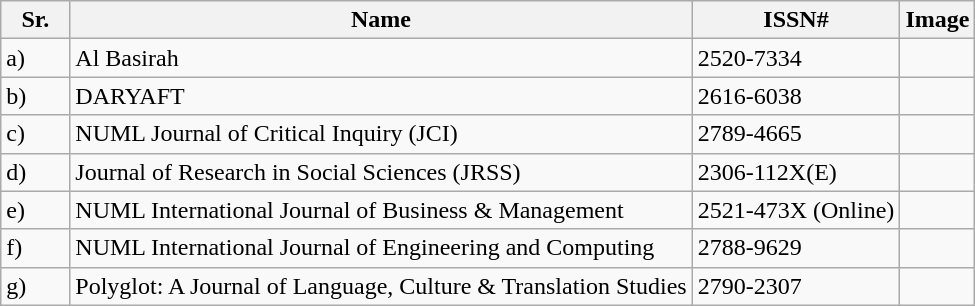<table class="wikitable">
<tr>
<th>Sr.</th>
<th>Name</th>
<th>ISSN#</th>
<th>Image</th>
</tr>
<tr>
<td>a)      </td>
<td>Al Basirah</td>
<td>2520-7334</td>
<td></td>
</tr>
<tr>
<td>b)     </td>
<td>DARYAFT</td>
<td>2616-6038</td>
<td></td>
</tr>
<tr>
<td>c)      </td>
<td>NUML Journal of Critical Inquiry (JCI)</td>
<td>2789-4665</td>
<td></td>
</tr>
<tr>
<td>d)     </td>
<td>Journal of Research in Social Sciences  (JRSS)</td>
<td>2306-112X(E)</td>
<td></td>
</tr>
<tr>
<td>e)     </td>
<td>NUML International Journal of Business  & Management</td>
<td>2521-473X (Online)</td>
<td></td>
</tr>
<tr>
<td>f)       </td>
<td>NUML International Journal of  Engineering and Computing</td>
<td>2788-9629</td>
<td></td>
</tr>
<tr>
<td>g)     </td>
<td>Polyglot: A Journal of Language, Culture  & Translation Studies</td>
<td>2790-2307</td>
<td></td>
</tr>
</table>
